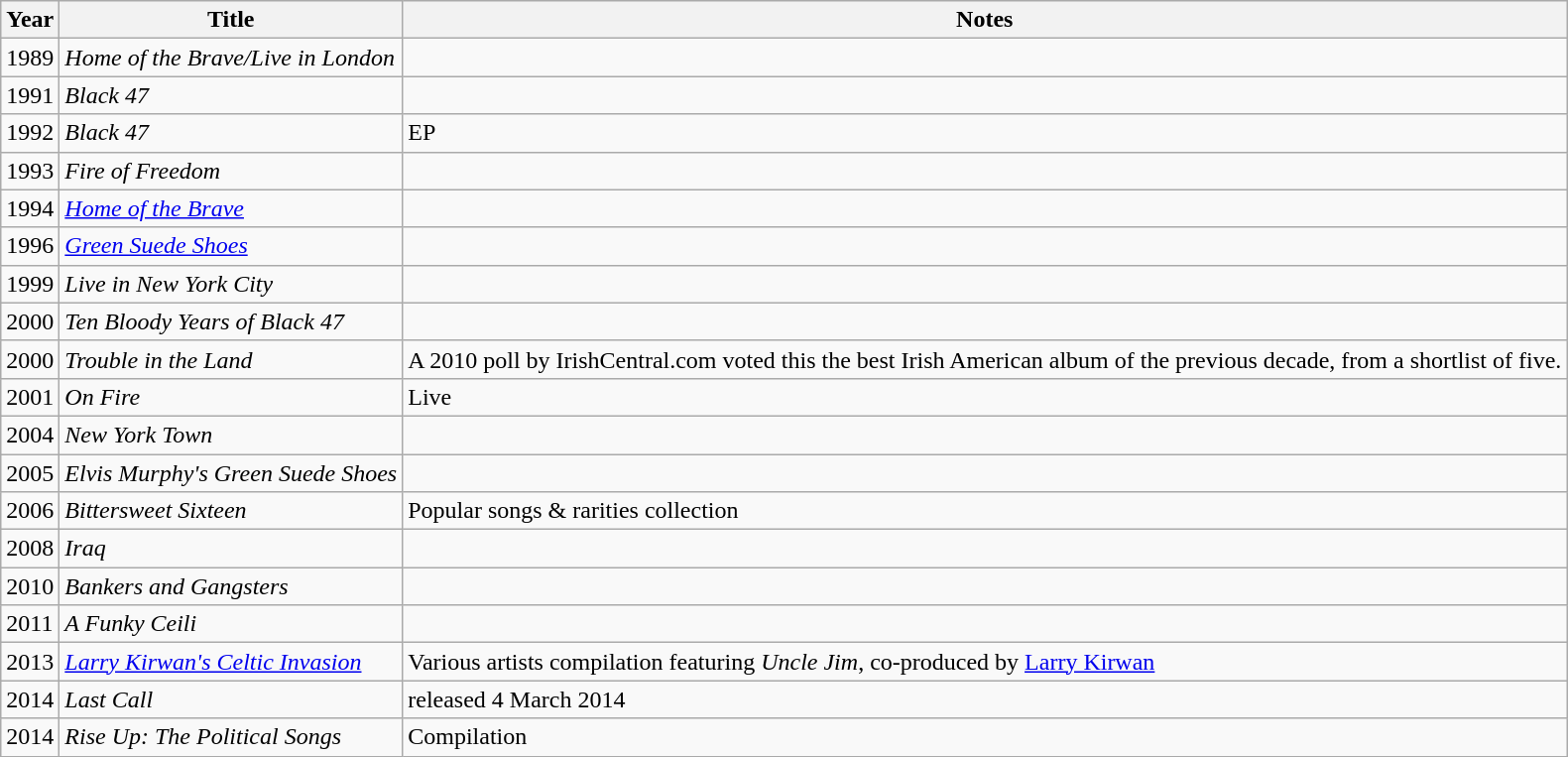<table class="wikitable sortable">
<tr>
<th>Year</th>
<th>Title</th>
<th class="unsortable">Notes</th>
</tr>
<tr>
<td>1989</td>
<td><em>Home of the Brave/Live in London</em></td>
<td></td>
</tr>
<tr>
<td>1991</td>
<td><em>Black 47</em></td>
<td></td>
</tr>
<tr>
<td>1992</td>
<td><em>Black 47</em></td>
<td>EP</td>
</tr>
<tr>
<td>1993</td>
<td><em>Fire of Freedom</em></td>
<td></td>
</tr>
<tr>
<td>1994</td>
<td><em><a href='#'>Home of the Brave</a></em></td>
<td></td>
</tr>
<tr>
<td>1996</td>
<td><em><a href='#'>Green Suede Shoes</a></em></td>
<td></td>
</tr>
<tr>
<td>1999</td>
<td><em>Live in New York City</em></td>
<td></td>
</tr>
<tr>
<td>2000</td>
<td><em>Ten Bloody Years of Black 47</em></td>
<td></td>
</tr>
<tr>
<td>2000</td>
<td><em>Trouble in the Land</em></td>
<td>A 2010 poll by IrishCentral.com voted this the best Irish American album of the previous decade, from a shortlist of five.</td>
</tr>
<tr>
<td>2001</td>
<td><em>On Fire</em></td>
<td>Live</td>
</tr>
<tr>
<td>2004</td>
<td><em>New York Town</em></td>
<td></td>
</tr>
<tr>
<td>2005</td>
<td><em>Elvis Murphy's Green Suede Shoes</em></td>
<td></td>
</tr>
<tr>
<td>2006</td>
<td><em>Bittersweet Sixteen</em></td>
<td>Popular songs & rarities collection</td>
</tr>
<tr>
<td>2008</td>
<td><em>Iraq</em></td>
<td></td>
</tr>
<tr>
<td>2010</td>
<td><em>Bankers and Gangsters</em></td>
<td></td>
</tr>
<tr>
<td>2011</td>
<td><em>A Funky Ceili</em></td>
<td></td>
</tr>
<tr>
<td>2013</td>
<td><em><a href='#'>Larry Kirwan's Celtic Invasion</a></em></td>
<td>Various artists compilation featuring <em>Uncle Jim</em>, co-produced by <a href='#'>Larry Kirwan</a></td>
</tr>
<tr>
<td>2014</td>
<td><em>Last Call</em></td>
<td>released 4 March 2014</td>
</tr>
<tr>
<td>2014</td>
<td><em>Rise Up: The Political Songs</em></td>
<td>Compilation</td>
</tr>
</table>
